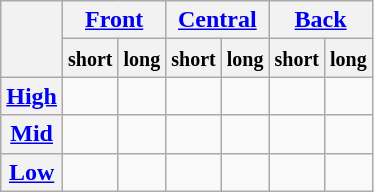<table class="wikitable" style="text-align: center;">
<tr>
<th rowspan="2"></th>
<th colspan="2"><a href='#'>Front</a></th>
<th colspan="2"><a href='#'>Central</a></th>
<th colspan="2"><a href='#'>Back</a></th>
</tr>
<tr>
<th><small>short</small></th>
<th><small>long</small></th>
<th><small>short</small></th>
<th><small>long</small></th>
<th><small>short</small></th>
<th><small>long</small></th>
</tr>
<tr>
<th><a href='#'>High</a></th>
<td></td>
<td></td>
<td></td>
<td></td>
<td></td>
<td></td>
</tr>
<tr>
<th><a href='#'>Mid</a></th>
<td></td>
<td></td>
<td></td>
<td></td>
<td></td>
<td></td>
</tr>
<tr>
<th><a href='#'>Low</a></th>
<td></td>
<td></td>
<td></td>
<td></td>
<td></td>
<td></td>
</tr>
</table>
